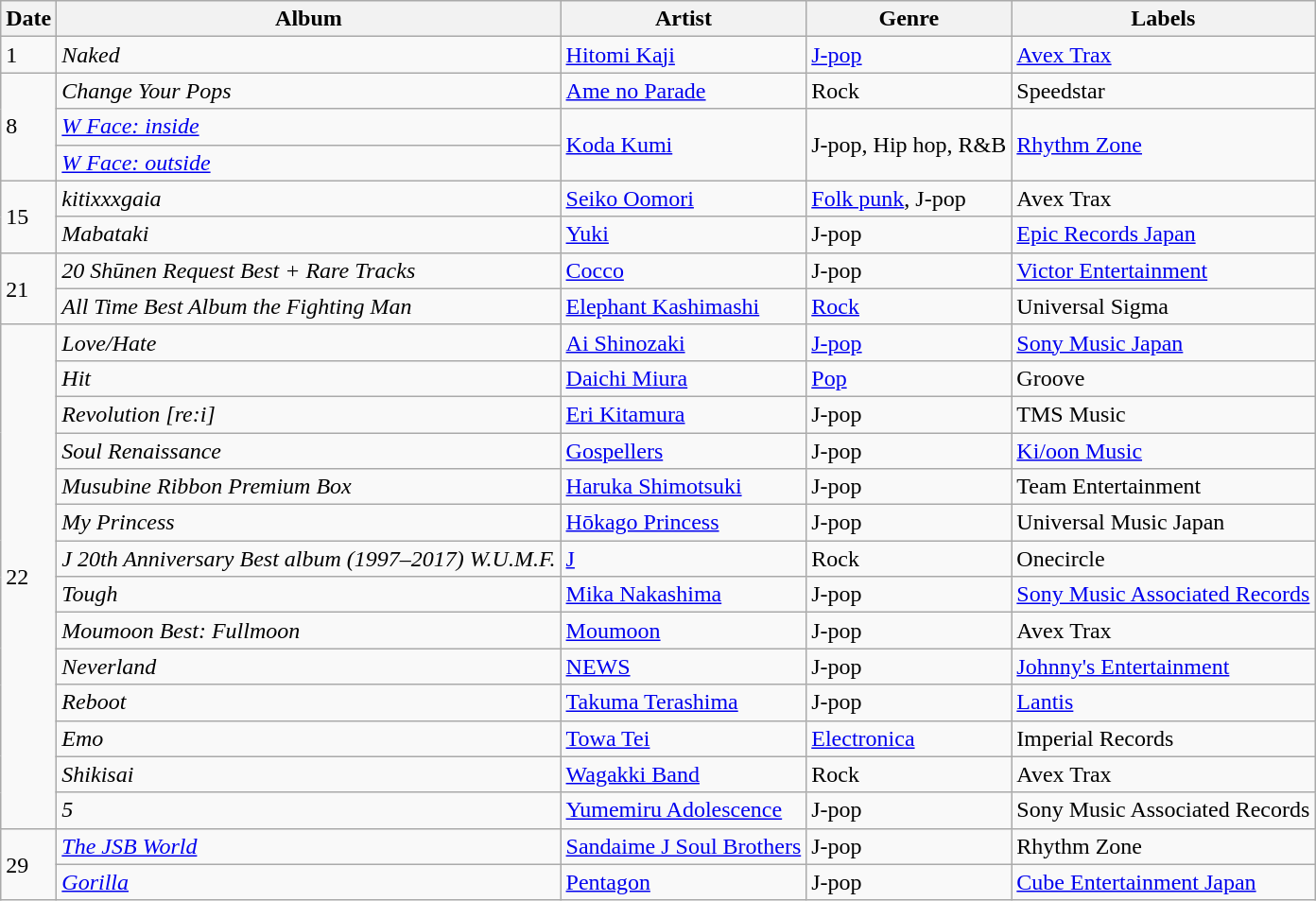<table class="wikitable">
<tr>
<th>Date</th>
<th>Album</th>
<th>Artist</th>
<th>Genre</th>
<th>Labels</th>
</tr>
<tr>
<td>1</td>
<td><em>Naked</em></td>
<td><a href='#'>Hitomi Kaji</a></td>
<td><a href='#'>J-pop</a></td>
<td><a href='#'>Avex Trax</a></td>
</tr>
<tr>
<td rowspan="3">8</td>
<td><em>Change Your Pops</em></td>
<td><a href='#'>Ame no Parade</a></td>
<td>Rock</td>
<td>Speedstar</td>
</tr>
<tr>
<td><em><a href='#'>W Face: inside</a></em></td>
<td rowspan="2"><a href='#'>Koda Kumi</a></td>
<td rowspan="2">J-pop, Hip hop, R&B</td>
<td rowspan="2"><a href='#'>Rhythm Zone</a></td>
</tr>
<tr>
<td><em><a href='#'>W Face: outside</a></em></td>
</tr>
<tr>
<td rowspan="2">15</td>
<td><em>kitixxxgaia</em></td>
<td><a href='#'>Seiko Oomori</a></td>
<td><a href='#'>Folk punk</a>, J-pop</td>
<td>Avex Trax</td>
</tr>
<tr>
<td><em>Mabataki </em></td>
<td><a href='#'>Yuki</a></td>
<td>J-pop</td>
<td><a href='#'>Epic Records Japan</a></td>
</tr>
<tr>
<td rowspan="2">21</td>
<td><em>20 Shūnen Request Best + Rare Tracks</em></td>
<td><a href='#'>Cocco</a></td>
<td>J-pop</td>
<td><a href='#'>Victor Entertainment</a></td>
</tr>
<tr>
<td><em>All Time Best Album the Fighting Man</em></td>
<td><a href='#'>Elephant Kashimashi</a></td>
<td><a href='#'>Rock</a></td>
<td>Universal Sigma</td>
</tr>
<tr>
<td rowspan="14">22</td>
<td><em>Love/Hate</em></td>
<td><a href='#'>Ai Shinozaki</a></td>
<td><a href='#'>J-pop</a></td>
<td><a href='#'>Sony Music Japan</a></td>
</tr>
<tr>
<td><em>Hit</em></td>
<td><a href='#'>Daichi Miura</a></td>
<td><a href='#'>Pop</a></td>
<td>Groove</td>
</tr>
<tr>
<td><em>Revolution [re:i]</em></td>
<td><a href='#'>Eri Kitamura</a></td>
<td>J-pop</td>
<td>TMS Music</td>
</tr>
<tr>
<td><em>Soul Renaissance</em></td>
<td><a href='#'>Gospellers</a></td>
<td>J-pop</td>
<td><a href='#'>Ki/oon Music</a></td>
</tr>
<tr>
<td><em>Musubine Ribbon Premium Box</em></td>
<td><a href='#'>Haruka Shimotsuki</a></td>
<td>J-pop</td>
<td>Team Entertainment</td>
</tr>
<tr>
<td><em>My Princess</em></td>
<td><a href='#'>Hōkago Princess</a></td>
<td>J-pop</td>
<td>Universal Music Japan</td>
</tr>
<tr>
<td><em>J 20th Anniversary Best album (1997–2017) W.U.M.F.</em></td>
<td><a href='#'>J</a></td>
<td>Rock</td>
<td>Onecircle</td>
</tr>
<tr>
<td><em>Tough</em></td>
<td><a href='#'>Mika Nakashima</a></td>
<td>J-pop</td>
<td><a href='#'>Sony Music Associated Records</a></td>
</tr>
<tr>
<td><em>Moumoon Best: Fullmoon</em></td>
<td><a href='#'>Moumoon</a></td>
<td>J-pop</td>
<td>Avex Trax</td>
</tr>
<tr>
<td><em>Neverland</em></td>
<td><a href='#'>NEWS</a></td>
<td>J-pop</td>
<td><a href='#'>Johnny's Entertainment</a></td>
</tr>
<tr>
<td><em>Reboot</em></td>
<td><a href='#'>Takuma Terashima</a></td>
<td>J-pop</td>
<td><a href='#'>Lantis</a></td>
</tr>
<tr>
<td><em>Emo</em></td>
<td><a href='#'>Towa Tei</a></td>
<td><a href='#'>Electronica</a></td>
<td>Imperial Records</td>
</tr>
<tr>
<td><em>Shikisai</em></td>
<td><a href='#'>Wagakki Band</a></td>
<td>Rock</td>
<td>Avex Trax</td>
</tr>
<tr>
<td><em>5</em></td>
<td><a href='#'>Yumemiru Adolescence</a></td>
<td>J-pop</td>
<td>Sony Music Associated Records</td>
</tr>
<tr>
<td rowspan="2">29</td>
<td><em><a href='#'>The JSB World</a></em></td>
<td><a href='#'>Sandaime J Soul Brothers</a></td>
<td>J-pop</td>
<td>Rhythm Zone</td>
</tr>
<tr>
<td><em><a href='#'>Gorilla</a></em></td>
<td><a href='#'>Pentagon</a></td>
<td>J-pop</td>
<td><a href='#'>Cube Entertainment Japan</a></td>
</tr>
</table>
